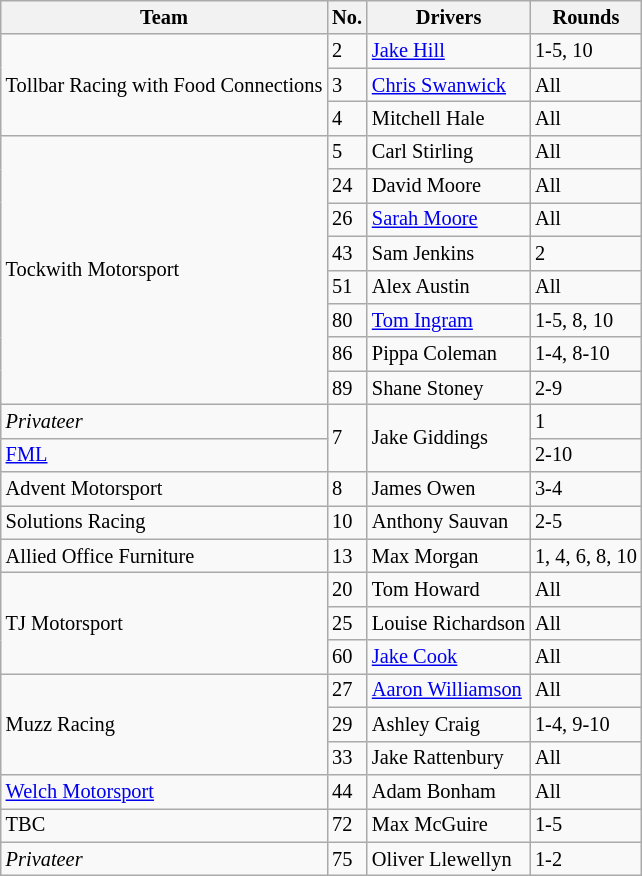<table class="wikitable" style="font-size: 85%;">
<tr>
<th>Team</th>
<th>No.</th>
<th>Drivers</th>
<th>Rounds</th>
</tr>
<tr>
<td rowspan=3>Tollbar Racing with Food Connections</td>
<td>2</td>
<td> <a href='#'>Jake Hill</a></td>
<td>1-5, 10</td>
</tr>
<tr>
<td>3</td>
<td> <a href='#'>Chris Swanwick</a></td>
<td>All</td>
</tr>
<tr>
<td>4</td>
<td> Mitchell Hale</td>
<td>All</td>
</tr>
<tr>
<td rowspan=8>Tockwith Motorsport</td>
<td>5</td>
<td> Carl Stirling</td>
<td>All</td>
</tr>
<tr>
<td>24</td>
<td> David Moore</td>
<td>All</td>
</tr>
<tr>
<td>26</td>
<td> <a href='#'>Sarah Moore</a></td>
<td>All</td>
</tr>
<tr>
<td>43</td>
<td> Sam Jenkins</td>
<td>2</td>
</tr>
<tr>
<td>51</td>
<td> Alex Austin</td>
<td>All</td>
</tr>
<tr>
<td>80</td>
<td> <a href='#'>Tom Ingram</a></td>
<td>1-5, 8, 10</td>
</tr>
<tr>
<td>86</td>
<td> Pippa Coleman</td>
<td>1-4, 8-10</td>
</tr>
<tr>
<td>89</td>
<td> Shane Stoney</td>
<td>2-9</td>
</tr>
<tr>
<td rowspan=1><em>Privateer</em></td>
<td rowspan=2>7</td>
<td rowspan=2> Jake Giddings</td>
<td>1</td>
</tr>
<tr>
<td rowspan=1><a href='#'>FML</a></td>
<td>2-10</td>
</tr>
<tr>
<td rowspan=1>Advent Motorsport</td>
<td>8</td>
<td> James Owen</td>
<td>3-4</td>
</tr>
<tr>
<td rowspan=1>Solutions Racing</td>
<td>10</td>
<td> Anthony Sauvan</td>
<td>2-5</td>
</tr>
<tr>
<td rowspan=1>Allied Office Furniture</td>
<td>13</td>
<td> Max Morgan</td>
<td>1, 4, 6, 8, 10</td>
</tr>
<tr>
<td rowspan=3>TJ Motorsport</td>
<td>20</td>
<td> Tom Howard</td>
<td>All</td>
</tr>
<tr>
<td>25</td>
<td> Louise Richardson</td>
<td>All</td>
</tr>
<tr>
<td>60</td>
<td> <a href='#'>Jake Cook</a></td>
<td>All</td>
</tr>
<tr>
<td rowspan=3>Muzz Racing</td>
<td>27</td>
<td> <a href='#'>Aaron Williamson</a></td>
<td>All</td>
</tr>
<tr>
<td>29</td>
<td> Ashley Craig</td>
<td>1-4, 9-10</td>
</tr>
<tr>
<td>33</td>
<td> Jake Rattenbury</td>
<td>All</td>
</tr>
<tr>
<td rowspan=1><a href='#'>Welch Motorsport</a></td>
<td>44</td>
<td> Adam Bonham</td>
<td>All</td>
</tr>
<tr>
<td rowspan=1>TBC</td>
<td>72</td>
<td> Max McGuire</td>
<td>1-5</td>
</tr>
<tr>
<td rowspan=1><em>Privateer</em></td>
<td>75</td>
<td> Oliver Llewellyn</td>
<td>1-2</td>
</tr>
</table>
